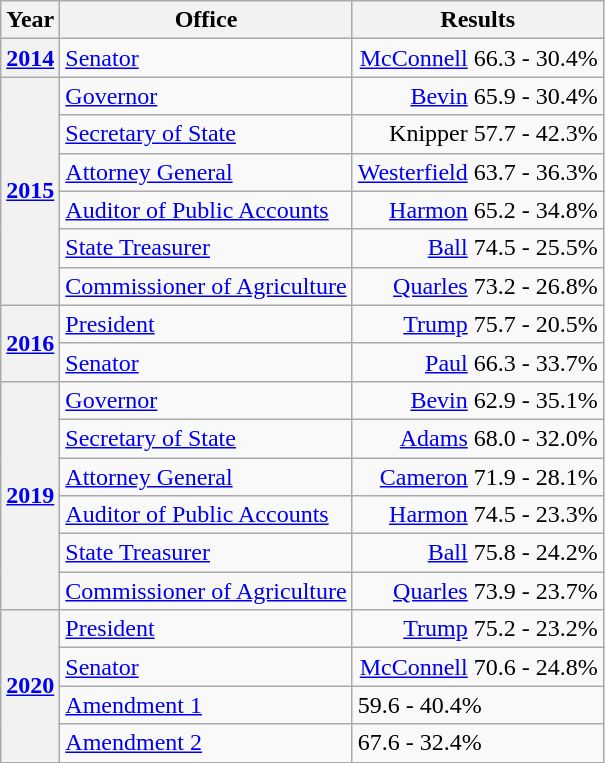<table class=wikitable>
<tr>
<th>Year</th>
<th>Office</th>
<th>Results</th>
</tr>
<tr>
<th><a href='#'>2014</a></th>
<td><a href='#'>Senator</a></td>
<td align="right" ><a href='#'>McConnell</a> 66.3 - 30.4%</td>
</tr>
<tr>
<th rowspan=6><a href='#'>2015</a></th>
<td><a href='#'>Governor</a></td>
<td align="right" ><a href='#'>Bevin</a> 65.9 - 30.4%</td>
</tr>
<tr>
<td><a href='#'>Secretary of State</a></td>
<td align="right" >Knipper 57.7 - 42.3%</td>
</tr>
<tr>
<td><a href='#'>Attorney General</a></td>
<td align="right" ><a href='#'>Westerfield</a> 63.7 - 36.3%</td>
</tr>
<tr>
<td><a href='#'>Auditor of Public Accounts</a></td>
<td align="right" ><a href='#'>Harmon</a> 65.2 - 34.8%</td>
</tr>
<tr>
<td><a href='#'>State Treasurer</a></td>
<td align="right" ><a href='#'>Ball</a> 74.5 - 25.5%</td>
</tr>
<tr>
<td><a href='#'>Commissioner of Agriculture</a></td>
<td align="right" ><a href='#'>Quarles</a> 73.2 - 26.8%</td>
</tr>
<tr>
<th rowspan=2><a href='#'>2016</a></th>
<td><a href='#'>President</a></td>
<td align="right" ><a href='#'>Trump</a> 75.7 - 20.5%</td>
</tr>
<tr>
<td><a href='#'>Senator</a></td>
<td align="right" ><a href='#'>Paul</a> 66.3 - 33.7%</td>
</tr>
<tr>
<th rowspan=6><a href='#'>2019</a></th>
<td><a href='#'>Governor</a></td>
<td align="right" ><a href='#'>Bevin</a> 62.9 - 35.1%</td>
</tr>
<tr>
<td><a href='#'>Secretary of State</a></td>
<td align="right" ><a href='#'>Adams</a> 68.0 - 32.0%</td>
</tr>
<tr>
<td><a href='#'>Attorney General</a></td>
<td align="right" ><a href='#'>Cameron</a> 71.9 - 28.1%</td>
</tr>
<tr>
<td><a href='#'>Auditor of Public Accounts</a></td>
<td align="right" ><a href='#'>Harmon</a> 74.5 - 23.3%</td>
</tr>
<tr>
<td><a href='#'>State Treasurer</a></td>
<td align="right" ><a href='#'>Ball</a> 75.8 - 24.2%</td>
</tr>
<tr>
<td><a href='#'>Commissioner of Agriculture</a></td>
<td align="right" ><a href='#'>Quarles</a> 73.9 - 23.7%</td>
</tr>
<tr>
<th rowspan=4><a href='#'>2020</a></th>
<td><a href='#'>President</a></td>
<td align="right" ><a href='#'>Trump</a> 75.2 - 23.2%</td>
</tr>
<tr>
<td><a href='#'>Senator</a></td>
<td align="right" ><a href='#'>McConnell</a> 70.6 - 24.8%</td>
</tr>
<tr>
<td><a href='#'>Amendment 1</a></td>
<td> 59.6 - 40.4%</td>
</tr>
<tr>
<td><a href='#'>Amendment 2</a></td>
<td> 67.6 - 32.4%</td>
</tr>
</table>
